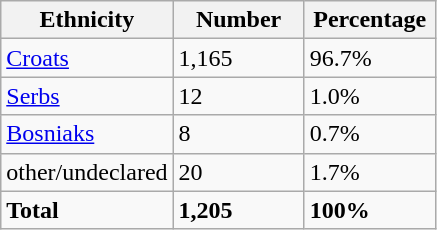<table class="wikitable">
<tr>
<th width="100px">Ethnicity</th>
<th width="80px">Number</th>
<th width="80px">Percentage</th>
</tr>
<tr>
<td><a href='#'>Croats</a></td>
<td>1,165</td>
<td>96.7%</td>
</tr>
<tr>
<td><a href='#'>Serbs</a></td>
<td>12</td>
<td>1.0%</td>
</tr>
<tr>
<td><a href='#'>Bosniaks</a></td>
<td>8</td>
<td>0.7%</td>
</tr>
<tr>
<td>other/undeclared</td>
<td>20</td>
<td>1.7%</td>
</tr>
<tr>
<td><strong>Total</strong></td>
<td><strong>1,205</strong></td>
<td><strong>100%</strong></td>
</tr>
</table>
